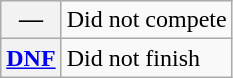<table class="wikitable">
<tr>
<th scope="row">—</th>
<td>Did not compete</td>
</tr>
<tr>
<th scope="row"><a href='#'>DNF</a></th>
<td>Did not finish</td>
</tr>
</table>
